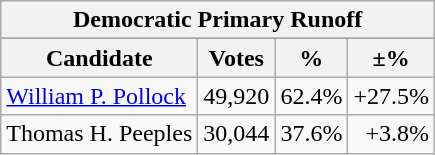<table class=wikitable>
<tr>
<th colspan="4">Democratic Primary Runoff</th>
</tr>
<tr style="background-color:#E9E9E9">
</tr>
<tr>
<th>Candidate</th>
<th>Votes</th>
<th>%</th>
<th>±%</th>
</tr>
<tr>
<td><a href='#'>William P. Pollock</a></td>
<td align="right">49,920</td>
<td align="right">62.4%</td>
<td align="right">+27.5%</td>
</tr>
<tr>
<td>Thomas H. Peeples</td>
<td align="right">30,044</td>
<td align="right">37.6%</td>
<td align="right">+3.8%</td>
</tr>
</table>
